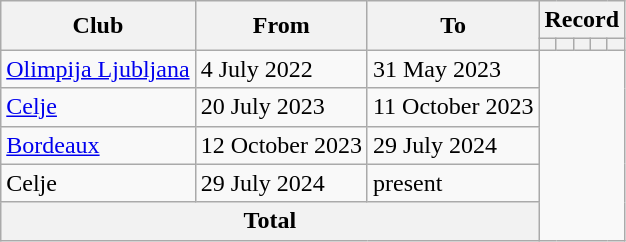<table class="wikitable" style="text-align: center">
<tr>
<th rowspan="2">Club</th>
<th rowspan="2">From</th>
<th rowspan="2">To</th>
<th colspan="8">Record</th>
</tr>
<tr>
<th></th>
<th></th>
<th></th>
<th></th>
<th></th>
</tr>
<tr>
<td align=left><a href='#'>Olimpija Ljubljana</a></td>
<td align=left>4 July 2022</td>
<td align=left>31 May 2023<br></td>
</tr>
<tr>
<td align=left><a href='#'>Celje</a></td>
<td align=left>20 July 2023</td>
<td align=left>11 October 2023<br></td>
</tr>
<tr>
<td align=left><a href='#'>Bordeaux</a></td>
<td align=left>12 October 2023</td>
<td align=left>29 July 2024<br></td>
</tr>
<tr>
<td align=left>Celje</td>
<td align=left>29 July 2024</td>
<td align=left>present<br></td>
</tr>
<tr>
<th colspan="3">Total<br></th>
</tr>
</table>
